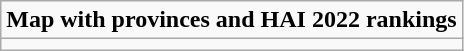<table role= "presentation" class="wikitable mw-collapsible mw-collapsed">
<tr>
<td><strong>Map with provinces and HAI 2022 rankings</strong></td>
</tr>
<tr>
<td></td>
</tr>
</table>
